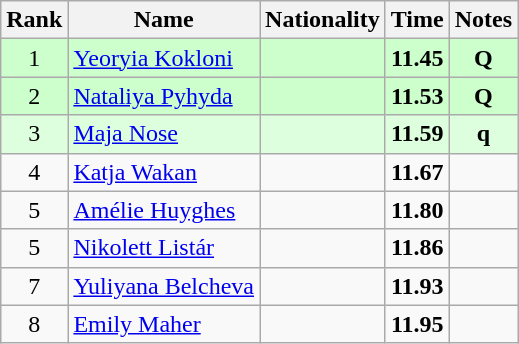<table class="wikitable sortable" style="text-align:center">
<tr>
<th>Rank</th>
<th>Name</th>
<th>Nationality</th>
<th>Time</th>
<th>Notes</th>
</tr>
<tr bgcolor=ccffcc>
<td>1</td>
<td align=left><a href='#'>Yeoryia Kokloni</a></td>
<td align=left></td>
<td><strong>11.45</strong></td>
<td><strong>Q</strong></td>
</tr>
<tr bgcolor=ccffcc>
<td>2</td>
<td align=left><a href='#'>Nataliya Pyhyda</a></td>
<td align=left></td>
<td><strong>11.53</strong></td>
<td><strong>Q</strong></td>
</tr>
<tr bgcolor=ddffdd>
<td>3</td>
<td align=left><a href='#'>Maja Nose</a></td>
<td align=left></td>
<td><strong>11.59</strong></td>
<td><strong>q</strong></td>
</tr>
<tr>
<td>4</td>
<td align=left><a href='#'>Katja Wakan</a></td>
<td align=left></td>
<td><strong>11.67</strong></td>
<td></td>
</tr>
<tr>
<td>5</td>
<td align=left><a href='#'>Amélie Huyghes</a></td>
<td align=left></td>
<td><strong>11.80</strong></td>
<td></td>
</tr>
<tr>
<td>5</td>
<td align=left><a href='#'>Nikolett Listár</a></td>
<td align=left></td>
<td><strong>11.86</strong></td>
<td></td>
</tr>
<tr>
<td>7</td>
<td align=left><a href='#'>Yuliyana Belcheva</a></td>
<td align=left></td>
<td><strong>11.93</strong></td>
<td></td>
</tr>
<tr>
<td>8</td>
<td align=left><a href='#'>Emily Maher</a></td>
<td align=left></td>
<td><strong>11.95</strong></td>
<td></td>
</tr>
</table>
